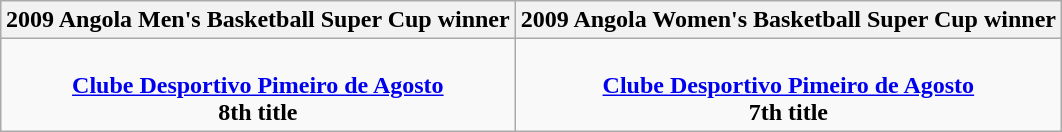<table class=wikitable style="text-align:center; margin:auto">
<tr>
<th>2009 Angola Men's Basketball Super Cup winner</th>
<th>2009 Angola Women's Basketball Super Cup winner</th>
</tr>
<tr>
<td><br><strong><a href='#'>Clube Desportivo Pimeiro de Agosto</a></strong><br><strong>8th title</strong></td>
<td><br><strong><a href='#'>Clube Desportivo Pimeiro de Agosto</a></strong><br><strong>7th title</strong></td>
</tr>
</table>
